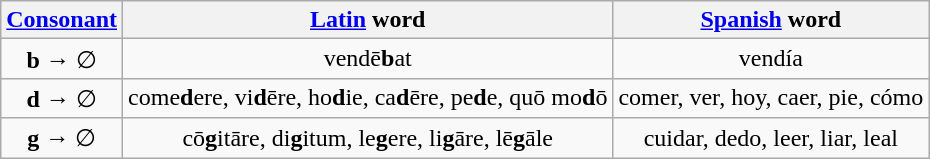<table class="wikitable" style="text-align: center;">
<tr>
<th><a href='#'>Consonant</a></th>
<th><a href='#'>Latin</a> word</th>
<th><a href='#'>Spanish</a> word</th>
</tr>
<tr>
<td><strong>b</strong> → ∅</td>
<td>vendē<strong>b</strong>at</td>
<td>vendía</td>
</tr>
<tr>
<td><strong>d</strong> → ∅</td>
<td>come<strong>d</strong>ere, vi<strong>d</strong>ēre, ho<strong>d</strong>ie, ca<strong>d</strong>ēre, pe<strong>d</strong>e, quō mo<strong>d</strong>ō</td>
<td>comer, ver, hoy, caer, pie, cómo</td>
</tr>
<tr>
<td><strong>g</strong> → ∅</td>
<td>cō<strong>g</strong>itāre, di<strong>g</strong>itum, le<strong>g</strong>ere, li<strong>g</strong>āre, lē<strong>g</strong>āle</td>
<td>cuidar, dedo, leer, liar, leal</td>
</tr>
</table>
